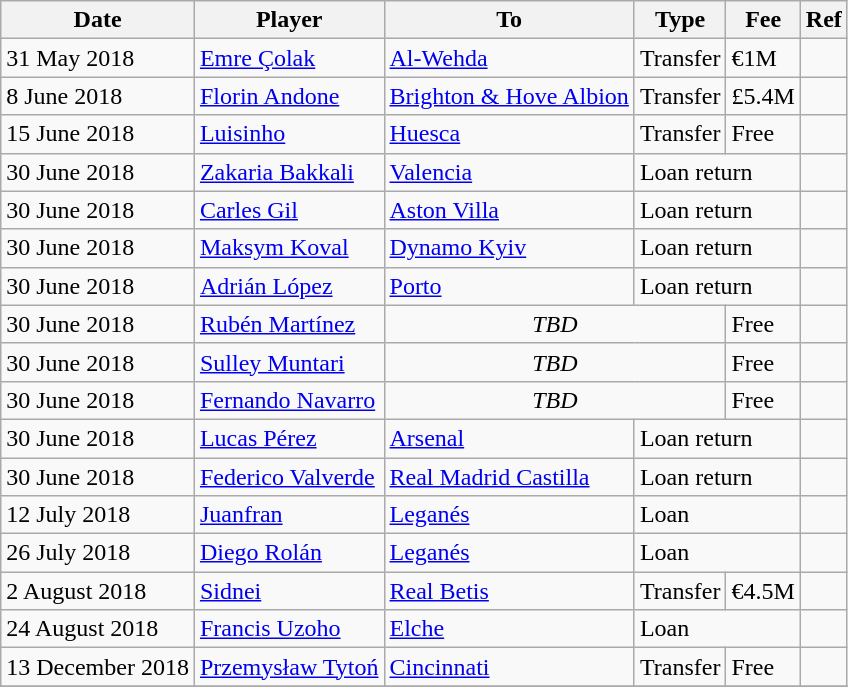<table class="wikitable">
<tr>
<th>Date</th>
<th>Player</th>
<th>To</th>
<th>Type</th>
<th>Fee</th>
<th>Ref</th>
</tr>
<tr>
<td>31 May 2018</td>
<td> <a href='#'>Emre Çolak</a></td>
<td> <a href='#'>Al-Wehda</a></td>
<td>Transfer</td>
<td>€1M</td>
<td></td>
</tr>
<tr>
<td>8 June 2018</td>
<td> <a href='#'>Florin Andone</a></td>
<td> <a href='#'>Brighton & Hove Albion</a></td>
<td>Transfer</td>
<td>£5.4M</td>
<td></td>
</tr>
<tr>
<td>15 June 2018</td>
<td> <a href='#'>Luisinho</a></td>
<td> <a href='#'>Huesca</a></td>
<td>Transfer</td>
<td>Free</td>
<td></td>
</tr>
<tr>
<td>30 June 2018</td>
<td> <a href='#'>Zakaria Bakkali</a></td>
<td> <a href='#'>Valencia</a></td>
<td colspan=2>Loan return</td>
<td></td>
</tr>
<tr>
<td>30 June 2018</td>
<td> <a href='#'>Carles Gil</a></td>
<td> <a href='#'>Aston Villa</a></td>
<td colspan=2>Loan return</td>
<td></td>
</tr>
<tr>
<td>30 June 2018</td>
<td> <a href='#'>Maksym Koval</a></td>
<td> <a href='#'>Dynamo Kyiv</a></td>
<td colspan=2>Loan return</td>
<td></td>
</tr>
<tr>
<td>30 June 2018</td>
<td> <a href='#'>Adrián López</a></td>
<td> <a href='#'>Porto</a></td>
<td colspan=2>Loan return</td>
<td></td>
</tr>
<tr>
<td>30 June 2018</td>
<td> <a href='#'>Rubén Martínez</a></td>
<td colspan=2 align=center><em>TBD</em></td>
<td>Free</td>
<td></td>
</tr>
<tr>
<td>30 June 2018</td>
<td> <a href='#'>Sulley Muntari</a></td>
<td colspan=2 align=center><em>TBD</em></td>
<td>Free</td>
<td></td>
</tr>
<tr>
<td>30 June 2018</td>
<td> <a href='#'>Fernando Navarro</a></td>
<td colspan=2 align=center><em>TBD</em></td>
<td>Free</td>
<td></td>
</tr>
<tr>
<td>30 June 2018</td>
<td> <a href='#'>Lucas Pérez</a></td>
<td> <a href='#'>Arsenal</a></td>
<td colspan=2>Loan return</td>
<td></td>
</tr>
<tr>
<td>30 June 2018</td>
<td> <a href='#'>Federico Valverde</a></td>
<td> <a href='#'>Real Madrid Castilla</a></td>
<td colspan=2>Loan return</td>
<td></td>
</tr>
<tr>
<td>12 July 2018</td>
<td> <a href='#'>Juanfran</a></td>
<td> <a href='#'>Leganés</a></td>
<td colspan=2>Loan</td>
<td></td>
</tr>
<tr>
<td>26 July 2018</td>
<td> <a href='#'>Diego Rolán</a></td>
<td> <a href='#'>Leganés</a></td>
<td colspan=2>Loan</td>
<td></td>
</tr>
<tr>
<td>2 August 2018</td>
<td> <a href='#'>Sidnei</a></td>
<td> <a href='#'>Real Betis</a></td>
<td>Transfer</td>
<td>€4.5M</td>
<td></td>
</tr>
<tr>
<td>24 August 2018</td>
<td> <a href='#'>Francis Uzoho</a></td>
<td> <a href='#'>Elche</a></td>
<td colspan=2>Loan</td>
<td></td>
</tr>
<tr>
<td>13 December 2018</td>
<td> <a href='#'>Przemysław Tytoń</a></td>
<td> <a href='#'>Cincinnati</a></td>
<td>Transfer</td>
<td>Free</td>
<td></td>
</tr>
<tr>
</tr>
</table>
